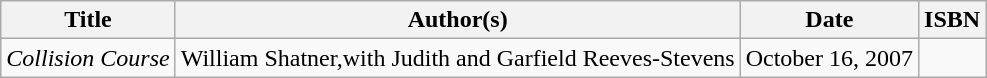<table class="wikitable">
<tr>
<th>Title</th>
<th>Author(s)</th>
<th>Date</th>
<th>ISBN</th>
</tr>
<tr>
<td><em>Collision Course</em></td>
<td>William Shatner,with Judith and Garfield Reeves-Stevens</td>
<td>October 16, 2007</td>
<td></td>
</tr>
</table>
